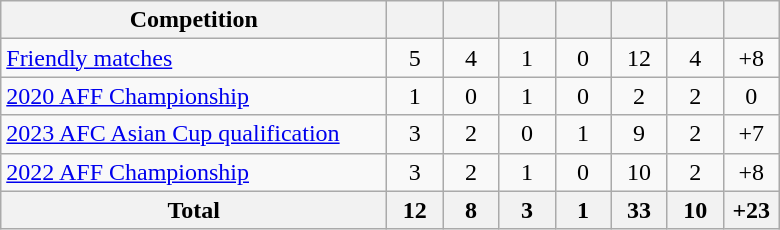<table class="wikitable" style="text-align: center;">
<tr>
<th width=250>Competition</th>
<th width=30></th>
<th width=30></th>
<th width=30></th>
<th width=30></th>
<th width=30></th>
<th width=30></th>
<th width=30></th>
</tr>
<tr>
<td align="left"><a href='#'>Friendly matches</a></td>
<td>5</td>
<td>4</td>
<td>1</td>
<td>0</td>
<td>12</td>
<td>4</td>
<td>+8</td>
</tr>
<tr>
<td align="left"><a href='#'>2020 AFF Championship</a></td>
<td>1</td>
<td>0</td>
<td>1</td>
<td>0</td>
<td>2</td>
<td>2</td>
<td>0</td>
</tr>
<tr>
<td align="left"><a href='#'>2023 AFC Asian Cup qualification</a></td>
<td>3</td>
<td>2</td>
<td>0</td>
<td>1</td>
<td>9</td>
<td>2</td>
<td>+7</td>
</tr>
<tr>
<td align="left"><a href='#'>2022 AFF Championship</a></td>
<td>3</td>
<td>2</td>
<td>1</td>
<td>0</td>
<td>10</td>
<td>2</td>
<td>+8</td>
</tr>
<tr>
<th>Total</th>
<th>12</th>
<th>8</th>
<th>3</th>
<th>1</th>
<th>33</th>
<th>10</th>
<th>+23</th>
</tr>
</table>
